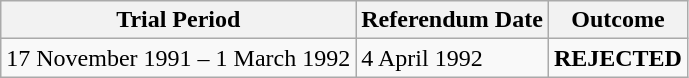<table class="wikitable">
<tr>
<th>Trial Period</th>
<th>Referendum Date</th>
<th>Outcome</th>
</tr>
<tr>
<td>17 November 1991 – 1 March 1992</td>
<td>4 April 1992</td>
<td><strong>REJECTED</strong></td>
</tr>
</table>
